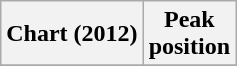<table class="wikitable plainrowheaders">
<tr>
<th>Chart (2012)</th>
<th>Peak<br>position</th>
</tr>
<tr>
</tr>
</table>
